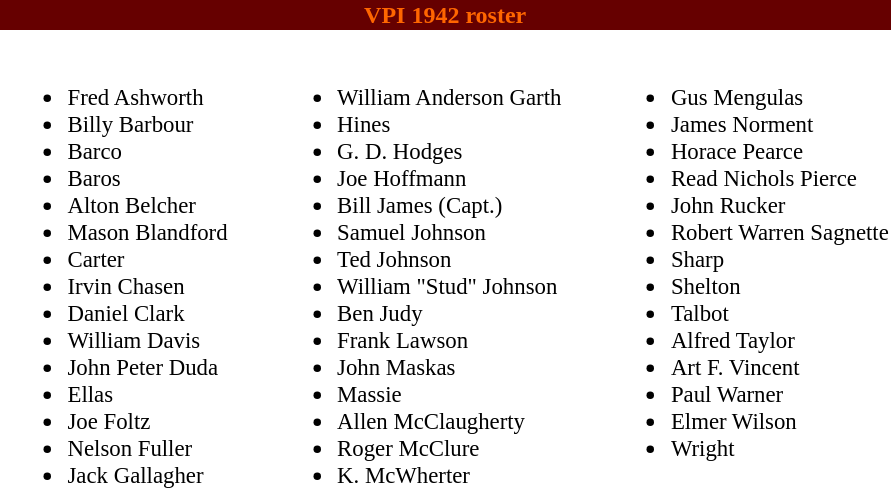<table class="toccolours" style="text-align: left;">
<tr>
<th colspan="9" style="background:#660000;color:#FF6600;text-align:center;"><span><strong>VPI 1942 roster</strong></span></th>
</tr>
<tr>
<td></td>
<td style="font-size:95%; vertical-align:top;"><br><ul><li>Fred Ashworth</li><li>Billy Barbour</li><li>Barco</li><li>Baros</li><li>Alton Belcher</li><li>Mason Blandford</li><li>Carter</li><li>Irvin Chasen</li><li>Daniel Clark</li><li>William Davis</li><li>John Peter Duda</li><li>Ellas</li><li>Joe Foltz</li><li>Nelson Fuller</li><li>Jack Gallagher</li></ul></td>
<td style="width: 25px;"></td>
<td style="font-size:95%; vertical-align:top;"><br><ul><li>William Anderson Garth</li><li>Hines</li><li>G. D. Hodges</li><li>Joe Hoffmann</li><li>Bill James (Capt.)</li><li>Samuel Johnson</li><li>Ted Johnson</li><li>William "Stud" Johnson</li><li>Ben Judy</li><li>Frank Lawson</li><li>John Maskas</li><li>Massie</li><li>Allen McClaugherty</li><li>Roger McClure</li><li>K. McWherter</li></ul></td>
<td style="width: 25px;"></td>
<td style="font-size:95%; vertical-align:top;"><br><ul><li>Gus Mengulas</li><li>James Norment</li><li>Horace Pearce</li><li>Read Nichols Pierce</li><li>John Rucker</li><li>Robert Warren Sagnette</li><li>Sharp</li><li>Shelton</li><li>Talbot</li><li>Alfred Taylor</li><li>Art F. Vincent</li><li>Paul Warner</li><li>Elmer Wilson</li><li>Wright</li></ul></td>
</tr>
</table>
